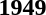<table>
<tr>
<td><strong>1949</strong><br></td>
</tr>
</table>
